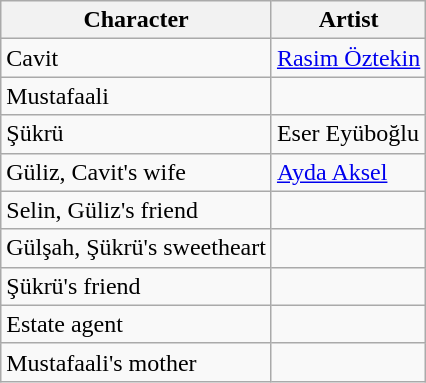<table class="sortable wikitable">
<tr>
<th>Character</th>
<th>Artist</th>
</tr>
<tr>
<td>Cavit</td>
<td><a href='#'>Rasim Öztekin</a></td>
</tr>
<tr>
<td>Mustafaali</td>
<td></td>
</tr>
<tr>
<td>Şükrü</td>
<td>Eser Eyüboğlu</td>
</tr>
<tr>
<td>Güliz, Cavit's wife</td>
<td><a href='#'>Ayda Aksel</a></td>
</tr>
<tr>
<td>Selin, Güliz's friend</td>
<td></td>
</tr>
<tr>
<td>Gülşah, Şükrü's sweetheart</td>
<td></td>
</tr>
<tr>
<td>Şükrü's friend</td>
<td></td>
</tr>
<tr>
<td>Estate agent</td>
<td></td>
</tr>
<tr>
<td>Mustafaali's mother</td>
<td></td>
</tr>
</table>
